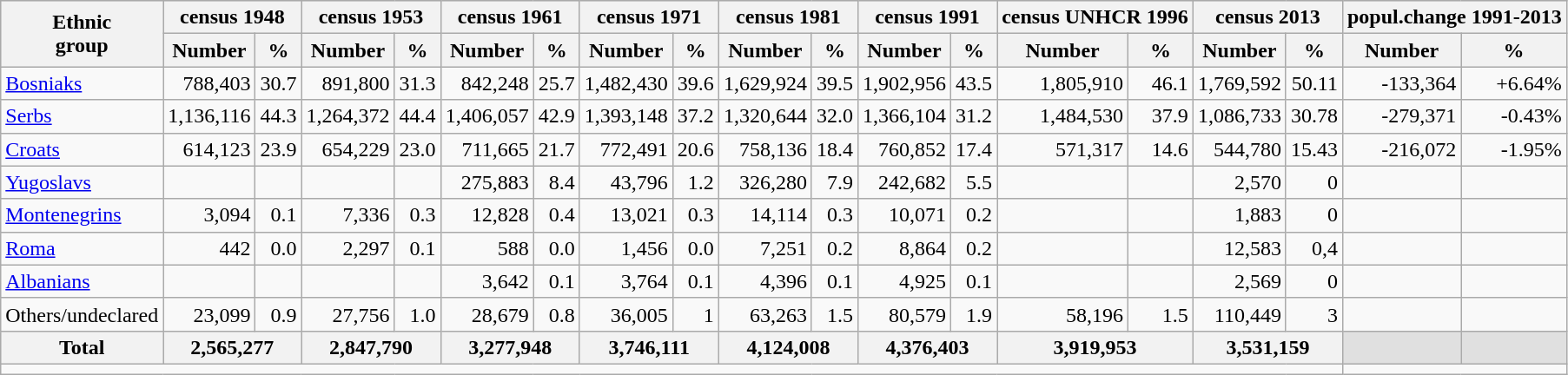<table class="wikitable">
<tr bgcolor="#e0e0e0">
<th rowspan="2">Ethnic<br>group</th>
<th colspan="2">census 1948</th>
<th colspan="2">census 1953</th>
<th colspan="2">census 1961</th>
<th colspan="2">census 1971</th>
<th colspan="2">census 1981</th>
<th colspan="2">census 1991</th>
<th colspan="2">census UNHCR 1996</th>
<th colspan="2">census 2013</th>
<th colspan="2">popul.change 1991-2013</th>
</tr>
<tr bgcolor="#e0e0e0">
<th>Number</th>
<th>%</th>
<th>Number</th>
<th>%</th>
<th>Number</th>
<th>%</th>
<th>Number</th>
<th>%</th>
<th>Number</th>
<th>%</th>
<th>Number</th>
<th>%</th>
<th>Number</th>
<th>%</th>
<th>Number</th>
<th>%</th>
<th>Number</th>
<th>%</th>
</tr>
<tr>
<td><a href='#'>Bosniaks</a></td>
<td align="right">788,403</td>
<td align="right">30.7</td>
<td align="right">891,800</td>
<td align="right">31.3</td>
<td align="right">842,248</td>
<td align="right">25.7</td>
<td align="right">1,482,430</td>
<td align="right">39.6</td>
<td align="right">1,629,924</td>
<td align="right">39.5</td>
<td align="right">1,902,956</td>
<td align="right">43.5</td>
<td align="right">1,805,910</td>
<td align="right">46.1</td>
<td align="right">1,769,592</td>
<td align="right">50.11</td>
<td align="right">-133,364</td>
<td align="right">+6.64%</td>
</tr>
<tr>
<td><a href='#'>Serbs</a></td>
<td align="right">1,136,116</td>
<td align="right">44.3</td>
<td align="right">1,264,372</td>
<td align="right">44.4</td>
<td align="right">1,406,057</td>
<td align="right">42.9</td>
<td align="right">1,393,148</td>
<td align="right">37.2</td>
<td align="right">1,320,644</td>
<td align="right">32.0</td>
<td align="right">1,366,104</td>
<td align="right">31.2</td>
<td align="right">1,484,530</td>
<td align="right">37.9</td>
<td align="right">1,086,733</td>
<td align="right">30.78</td>
<td align="right">-279,371</td>
<td align="right">-0.43%</td>
</tr>
<tr>
<td><a href='#'>Croats</a></td>
<td align="right">614,123</td>
<td align="right">23.9</td>
<td align="right">654,229</td>
<td align="right">23.0</td>
<td align="right">711,665</td>
<td align="right">21.7</td>
<td align="right">772,491</td>
<td align="right">20.6</td>
<td align="right">758,136</td>
<td align="right">18.4</td>
<td align="right">760,852</td>
<td align="right">17.4</td>
<td align="right">571,317</td>
<td align="right">14.6</td>
<td align="right">544,780</td>
<td align="right">15.43</td>
<td align="right">-216,072</td>
<td align="right">-1.95%</td>
</tr>
<tr>
<td><a href='#'>Yugoslavs</a></td>
<td align="right"></td>
<td align="right"></td>
<td align="right"></td>
<td align="right"></td>
<td align="right">275,883</td>
<td align="right">8.4</td>
<td align="right">43,796</td>
<td align="right">1.2</td>
<td align="right">326,280</td>
<td align="right">7.9</td>
<td align="right">242,682</td>
<td align="right">5.5</td>
<td align="right"></td>
<td align="right"></td>
<td align="right">2,570</td>
<td align="right">0</td>
<td align="right"></td>
<td align="right"></td>
</tr>
<tr>
<td><a href='#'>Montenegrins</a></td>
<td align="right">3,094</td>
<td align="right">0.1</td>
<td align="right">7,336</td>
<td align="right">0.3</td>
<td align="right">12,828</td>
<td align="right">0.4</td>
<td align="right">13,021</td>
<td align="right">0.3</td>
<td align="right">14,114</td>
<td align="right">0.3</td>
<td align="right">10,071</td>
<td align="right">0.2</td>
<td align="right"></td>
<td align="right"></td>
<td align="right">1,883</td>
<td align="right">0</td>
<td align="right"></td>
<td align="right"></td>
</tr>
<tr>
<td><a href='#'>Roma</a></td>
<td align="right">442</td>
<td align="right">0.0</td>
<td align="right">2,297</td>
<td align="right">0.1</td>
<td align="right">588</td>
<td align="right">0.0</td>
<td align="right">1,456</td>
<td align="right">0.0</td>
<td align="right">7,251</td>
<td align="right">0.2</td>
<td align="right">8,864</td>
<td align="right">0.2</td>
<td align="right"></td>
<td align="right"></td>
<td align="right">12,583</td>
<td align="right">0,4</td>
<td align="right"></td>
<td align="right"></td>
</tr>
<tr>
<td><a href='#'>Albanians</a></td>
<td align="right"></td>
<td align="rigjt"></td>
<td align="right"></td>
<td align="right"></td>
<td align="right">3,642</td>
<td align="right">0.1</td>
<td align="right">3,764</td>
<td align="right">0.1</td>
<td align="right">4,396</td>
<td align="right">0.1</td>
<td align="right">4,925</td>
<td align="right">0.1</td>
<td align="right"></td>
<td align="right"></td>
<td align="right">2,569</td>
<td align="right">0</td>
<td align="right"></td>
<td align="right"></td>
</tr>
<tr>
<td>Others/undeclared</td>
<td align="right">23,099</td>
<td align="right">0.9</td>
<td align="right">27,756</td>
<td align="right">1.0</td>
<td align="right">28,679</td>
<td align="right">0.8</td>
<td align="right">36,005</td>
<td align="right">1</td>
<td align="right">63,263</td>
<td align="right">1.5</td>
<td align="right">80,579</td>
<td align="right">1.9</td>
<td align="right">58,196</td>
<td align="right">1.5</td>
<td align="right">110,449</td>
<td align="right">3</td>
<td align="right"></td>
<td align="right"></td>
</tr>
<tr bgcolor="#e0e0e0">
<th align="left">Total</th>
<th colspan="2">2,565,277</th>
<th colspan="2">2,847,790</th>
<th colspan="2">3,277,948</th>
<th colspan="2">3,746,111</th>
<th colspan="2">4,124,008</th>
<th colspan="2">4,376,403</th>
<th colspan="2">3,919,953</th>
<th colspan="2">3,531,159</th>
<td align="right"></td>
<td align="right"></td>
</tr>
<tr>
<td colspan="17"></td>
</tr>
</table>
